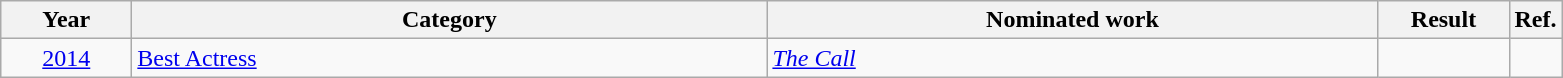<table class=wikitable>
<tr>
<th scope="col" style="width:5em;">Year</th>
<th scope="col" style="width:26em;">Category</th>
<th scope="col" style="width:25em;">Nominated work</th>
<th scope="col" style="width:5em;">Result</th>
<th>Ref.</th>
</tr>
<tr>
<td style="text-align:center;"><a href='#'>2014</a></td>
<td><a href='#'>Best Actress</a></td>
<td><em><a href='#'>The Call</a></em></td>
<td></td>
<td style="text-align:center;"></td>
</tr>
</table>
